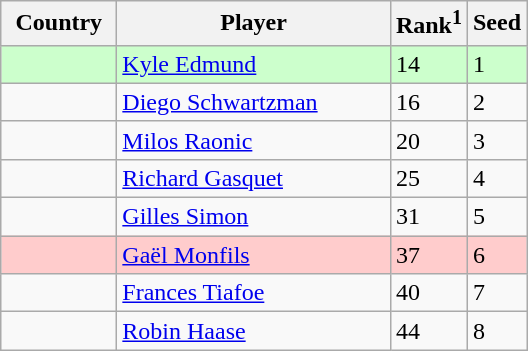<table class="sortable wikitable">
<tr>
<th width=70>Country</th>
<th width=175>Player</th>
<th>Rank<sup>1</sup></th>
<th>Seed</th>
</tr>
<tr style="background:#cfc;">
<td></td>
<td><a href='#'>Kyle Edmund</a></td>
<td>14</td>
<td>1</td>
</tr>
<tr>
<td></td>
<td><a href='#'>Diego Schwartzman</a></td>
<td>16</td>
<td>2</td>
</tr>
<tr>
<td></td>
<td><a href='#'>Milos Raonic</a></td>
<td>20</td>
<td>3</td>
</tr>
<tr>
<td></td>
<td><a href='#'>Richard Gasquet</a></td>
<td>25</td>
<td>4</td>
</tr>
<tr>
<td></td>
<td><a href='#'>Gilles Simon</a></td>
<td>31</td>
<td>5</td>
</tr>
<tr style="background:#fcc;">
<td></td>
<td><a href='#'>Gaël Monfils</a></td>
<td>37</td>
<td>6</td>
</tr>
<tr>
<td></td>
<td><a href='#'>Frances Tiafoe</a></td>
<td>40</td>
<td>7</td>
</tr>
<tr>
<td></td>
<td><a href='#'>Robin Haase</a></td>
<td>44</td>
<td>8</td>
</tr>
</table>
